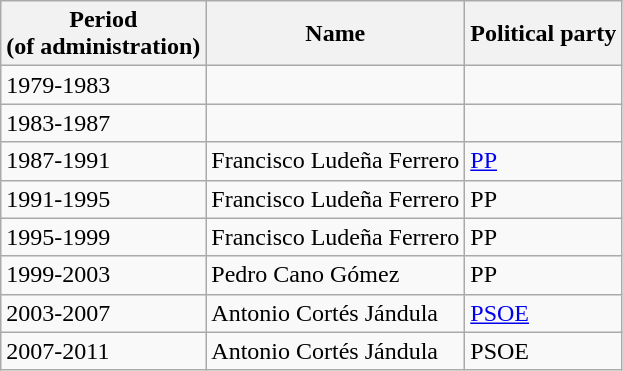<table class="wikitable">
<tr>
<th>Period <br> (of administration)</th>
<th>Name</th>
<th>Political party</th>
</tr>
<tr>
<td>1979-1983</td>
<td></td>
<td></td>
</tr>
<tr>
<td>1983-1987</td>
<td></td>
<td></td>
</tr>
<tr>
<td>1987-1991</td>
<td>Francisco Ludeña Ferrero</td>
<td><a href='#'>PP</a></td>
</tr>
<tr>
<td>1991-1995</td>
<td>Francisco Ludeña Ferrero</td>
<td>PP</td>
</tr>
<tr>
<td>1995-1999</td>
<td>Francisco Ludeña Ferrero</td>
<td>PP</td>
</tr>
<tr>
<td>1999-2003</td>
<td>Pedro Cano Gómez</td>
<td>PP</td>
</tr>
<tr>
<td>2003-2007</td>
<td>Antonio Cortés Jándula</td>
<td><a href='#'>PSOE</a></td>
</tr>
<tr>
<td>2007-2011</td>
<td>Antonio Cortés Jándula</td>
<td>PSOE</td>
</tr>
</table>
